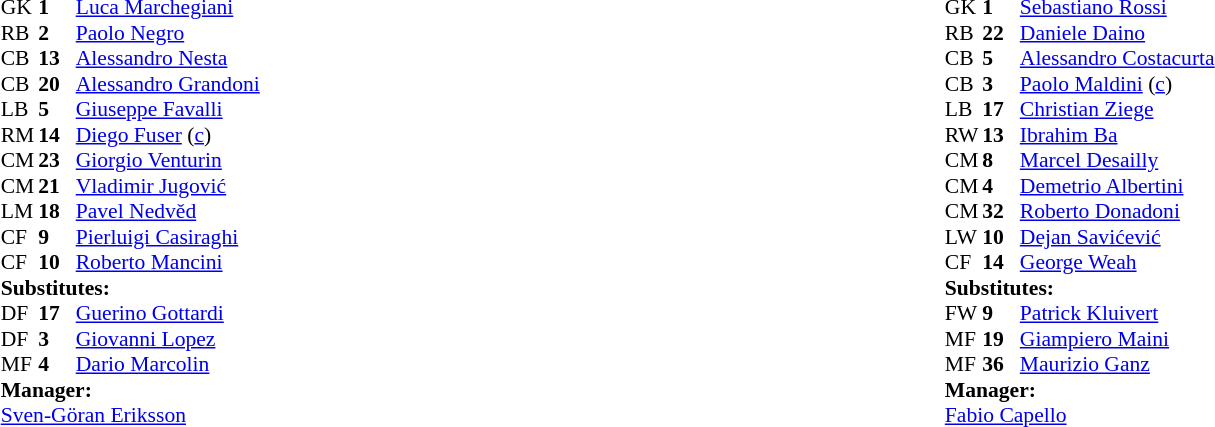<table width="100%">
<tr>
<td valign="top" width="50%"><br><table style="font-size: 90%" cellspacing="0" cellpadding="0" align=center>
<tr>
<th width="25"></th>
<th width="25"></th>
</tr>
<tr>
<td>GK</td>
<td><strong>1</strong></td>
<td> <a href='#'>Luca Marchegiani</a></td>
</tr>
<tr>
<td>RB</td>
<td><strong>2</strong></td>
<td> <a href='#'>Paolo Negro</a></td>
</tr>
<tr>
<td>CB</td>
<td><strong>13</strong></td>
<td> <a href='#'>Alessandro Nesta</a></td>
</tr>
<tr>
<td>CB</td>
<td><strong>20</strong></td>
<td> <a href='#'>Alessandro Grandoni</a></td>
<td></td>
<td></td>
</tr>
<tr>
<td>LB</td>
<td><strong>5</strong></td>
<td> <a href='#'>Giuseppe Favalli</a></td>
</tr>
<tr>
<td>RM</td>
<td><strong>14</strong></td>
<td> <a href='#'>Diego Fuser</a> (<a href='#'>c</a>)</td>
<td></td>
</tr>
<tr>
<td>CM</td>
<td><strong>23</strong></td>
<td> <a href='#'>Giorgio Venturin</a></td>
</tr>
<tr>
<td>CM</td>
<td><strong>21</strong></td>
<td> <a href='#'>Vladimir Jugović</a></td>
</tr>
<tr>
<td>LM</td>
<td><strong>18</strong></td>
<td> <a href='#'>Pavel Nedvěd</a></td>
<td></td>
<td></td>
</tr>
<tr>
<td>CF</td>
<td><strong>9</strong></td>
<td> <a href='#'>Pierluigi Casiraghi</a></td>
</tr>
<tr>
<td>CF</td>
<td><strong>10</strong></td>
<td> <a href='#'>Roberto Mancini</a></td>
<td></td>
<td></td>
</tr>
<tr>
<td colspan=4><strong>Substitutes:</strong></td>
</tr>
<tr>
<td>DF</td>
<td><strong>17</strong></td>
<td> <a href='#'>Guerino Gottardi</a></td>
<td></td>
<td></td>
</tr>
<tr>
<td>DF</td>
<td><strong>3</strong></td>
<td> <a href='#'>Giovanni Lopez</a></td>
<td></td>
<td></td>
</tr>
<tr>
<td>MF</td>
<td><strong>4</strong></td>
<td> <a href='#'>Dario Marcolin</a></td>
<td></td>
<td></td>
</tr>
<tr>
<td colspan=4><strong>Manager:</strong></td>
</tr>
<tr>
<td colspan="4"> <a href='#'>Sven-Göran Eriksson</a></td>
</tr>
</table>
</td>
<td valign="top"></td>
<td valign="top" width="50%"><br><table style="font-size: 90%" cellspacing="0" cellpadding="0" align=center>
<tr>
<th width=25></th>
<th width=25></th>
</tr>
<tr>
<td>GK</td>
<td><strong>1</strong></td>
<td> <a href='#'>Sebastiano Rossi</a></td>
<td></td>
</tr>
<tr>
<td>RB</td>
<td><strong>22</strong></td>
<td> <a href='#'>Daniele Daino</a></td>
<td></td>
</tr>
<tr>
<td>CB</td>
<td><strong>5</strong></td>
<td> <a href='#'>Alessandro Costacurta</a></td>
</tr>
<tr>
<td>CB</td>
<td><strong>3</strong></td>
<td> <a href='#'>Paolo Maldini</a> (<a href='#'>c</a>)</td>
</tr>
<tr>
<td>LB</td>
<td><strong>17</strong></td>
<td> <a href='#'>Christian Ziege</a></td>
</tr>
<tr>
<td>RW</td>
<td><strong>13</strong></td>
<td> <a href='#'>Ibrahim Ba</a></td>
<td></td>
<td></td>
</tr>
<tr>
<td>CM</td>
<td><strong>8</strong></td>
<td> <a href='#'>Marcel Desailly</a> </td>
</tr>
<tr>
<td>CM</td>
<td><strong>4</strong></td>
<td> <a href='#'>Demetrio Albertini</a></td>
</tr>
<tr>
<td>CM</td>
<td><strong>32</strong></td>
<td> <a href='#'>Roberto Donadoni</a></td>
</tr>
<tr>
<td>LW</td>
<td><strong>10</strong></td>
<td> <a href='#'>Dejan Savićević</a></td>
<td></td>
<td></td>
</tr>
<tr>
<td>CF</td>
<td><strong>14</strong></td>
<td> <a href='#'>George Weah</a></td>
<td></td>
</tr>
<tr>
<td colspan=4><strong>Substitutes:</strong></td>
</tr>
<tr>
<td>FW</td>
<td><strong>9</strong></td>
<td> <a href='#'>Patrick Kluivert</a></td>
<td></td>
<td></td>
<td></td>
<td></td>
</tr>
<tr>
<td>MF</td>
<td><strong>19</strong></td>
<td> <a href='#'>Giampiero Maini</a></td>
<td></td>
<td></td>
</tr>
<tr>
<td>MF</td>
<td><strong>36</strong></td>
<td> <a href='#'>Maurizio Ganz</a></td>
<td></td>
<td></td>
</tr>
<tr>
<td colspan=4><strong>Manager:</strong></td>
</tr>
<tr>
<td colspan="4"> <a href='#'>Fabio Capello</a></td>
</tr>
</table>
</td>
</tr>
</table>
